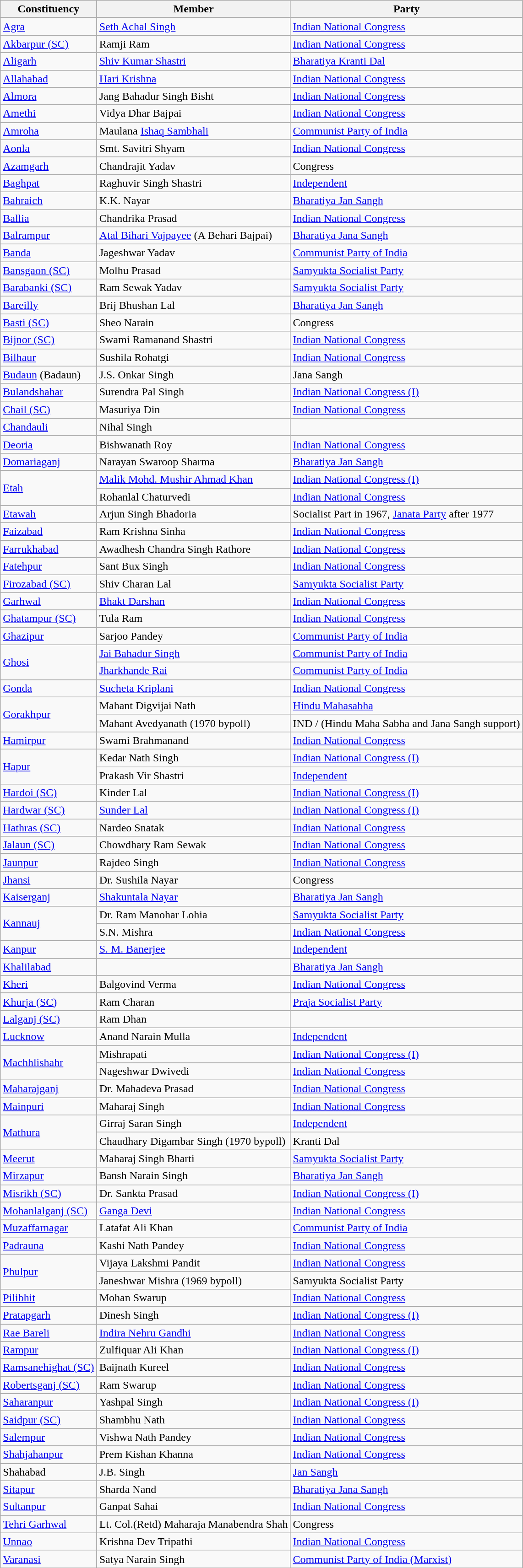<table class="wikitable sortable">
<tr>
<th>Constituency</th>
<th>Member</th>
<th>Party</th>
</tr>
<tr>
<td><a href='#'>Agra</a></td>
<td><a href='#'>Seth Achal Singh</a></td>
<td><a href='#'>Indian National Congress</a></td>
</tr>
<tr>
<td><a href='#'>Akbarpur (SC)</a></td>
<td>Ramji Ram</td>
<td><a href='#'>Indian National Congress</a></td>
</tr>
<tr>
<td><a href='#'>Aligarh</a></td>
<td><a href='#'>Shiv Kumar Shastri</a></td>
<td><a href='#'>Bharatiya Kranti Dal</a></td>
</tr>
<tr>
<td><a href='#'>Allahabad</a></td>
<td><a href='#'>Hari Krishna</a></td>
<td><a href='#'>Indian National Congress</a></td>
</tr>
<tr>
<td><a href='#'>Almora</a></td>
<td>Jang Bahadur Singh Bisht</td>
<td><a href='#'>Indian National Congress</a></td>
</tr>
<tr>
<td><a href='#'>Amethi</a></td>
<td>Vidya Dhar Bajpai</td>
<td><a href='#'>Indian National Congress</a></td>
</tr>
<tr>
<td><a href='#'>Amroha</a></td>
<td>Maulana <a href='#'>Ishaq Sambhali</a></td>
<td><a href='#'>Communist Party of India</a></td>
</tr>
<tr>
<td><a href='#'>Aonla</a></td>
<td>Smt. Savitri Shyam</td>
<td><a href='#'>Indian National Congress</a></td>
</tr>
<tr>
<td><a href='#'>Azamgarh</a></td>
<td>Chandrajit Yadav</td>
<td>Congress</td>
</tr>
<tr>
<td><a href='#'>Baghpat</a></td>
<td>Raghuvir Singh Shastri</td>
<td><a href='#'>Independent</a></td>
</tr>
<tr>
<td><a href='#'>Bahraich</a></td>
<td>K.K. Nayar</td>
<td><a href='#'>Bharatiya Jan Sangh</a></td>
</tr>
<tr>
<td><a href='#'>Ballia</a></td>
<td>Chandrika Prasad</td>
<td><a href='#'>Indian National Congress</a></td>
</tr>
<tr>
<td><a href='#'>Balrampur</a></td>
<td><a href='#'>Atal Bihari Vajpayee</a> (A Behari Bajpai)</td>
<td><a href='#'>Bharatiya Jana Sangh</a></td>
</tr>
<tr>
<td><a href='#'>Banda</a></td>
<td>Jageshwar Yadav</td>
<td><a href='#'>Communist Party of India</a></td>
</tr>
<tr>
<td><a href='#'>Bansgaon (SC)</a></td>
<td>Molhu Prasad</td>
<td><a href='#'>Samyukta Socialist Party</a></td>
</tr>
<tr>
<td><a href='#'>Barabanki (SC)</a></td>
<td>Ram Sewak Yadav</td>
<td><a href='#'>Samyukta Socialist Party</a></td>
</tr>
<tr>
<td><a href='#'>Bareilly</a></td>
<td>Brij Bhushan Lal</td>
<td><a href='#'>Bharatiya Jan Sangh</a></td>
</tr>
<tr>
<td><a href='#'>Basti (SC)</a></td>
<td>Sheo Narain</td>
<td>Congress</td>
</tr>
<tr>
<td><a href='#'>Bijnor (SC)</a></td>
<td>Swami Ramanand Shastri</td>
<td><a href='#'>Indian National Congress</a></td>
</tr>
<tr>
<td><a href='#'>Bilhaur</a></td>
<td>Sushila Rohatgi</td>
<td><a href='#'>Indian National Congress</a></td>
</tr>
<tr>
<td><a href='#'>Budaun</a> (Badaun)</td>
<td>J.S. Onkar Singh</td>
<td>Jana Sangh</td>
</tr>
<tr>
<td><a href='#'>Bulandshahar</a></td>
<td>Surendra Pal Singh</td>
<td><a href='#'>Indian National Congress (I)</a></td>
</tr>
<tr>
<td><a href='#'>Chail (SC)</a></td>
<td>Masuriya Din</td>
<td><a href='#'>Indian National Congress</a></td>
</tr>
<tr>
<td><a href='#'>Chandauli</a></td>
<td>Nihal Singh</td>
<td></td>
</tr>
<tr>
<td><a href='#'>Deoria</a></td>
<td>Bishwanath Roy</td>
<td><a href='#'>Indian National Congress</a></td>
</tr>
<tr>
<td><a href='#'>Domariaganj</a></td>
<td>Narayan Swaroop Sharma</td>
<td><a href='#'>Bharatiya Jan Sangh</a></td>
</tr>
<tr>
<td rowspan=2><a href='#'>Etah</a></td>
<td><a href='#'>Malik Mohd. Mushir Ahmad Khan</a></td>
<td><a href='#'>Indian National Congress (I)</a></td>
</tr>
<tr>
<td>Rohanlal Chaturvedi</td>
<td><a href='#'>Indian National Congress</a></td>
</tr>
<tr>
<td><a href='#'>Etawah</a></td>
<td>Arjun Singh Bhadoria</td>
<td>Socialist Part in 1967, <a href='#'>Janata Party</a> after 1977</td>
</tr>
<tr>
<td><a href='#'>Faizabad</a></td>
<td>Ram Krishna Sinha</td>
<td><a href='#'>Indian National Congress</a></td>
</tr>
<tr>
<td><a href='#'>Farrukhabad</a></td>
<td>Awadhesh Chandra Singh Rathore</td>
<td><a href='#'>Indian National Congress</a></td>
</tr>
<tr>
<td><a href='#'>Fatehpur</a></td>
<td>Sant Bux Singh</td>
<td><a href='#'>Indian National Congress</a></td>
</tr>
<tr>
<td><a href='#'>Firozabad (SC)</a></td>
<td>Shiv Charan Lal</td>
<td><a href='#'>Samyukta Socialist Party</a></td>
</tr>
<tr>
<td><a href='#'>Garhwal</a></td>
<td><a href='#'>Bhakt Darshan</a></td>
<td><a href='#'>Indian National Congress</a></td>
</tr>
<tr>
<td><a href='#'>Ghatampur (SC)</a></td>
<td>Tula Ram</td>
<td><a href='#'>Indian National Congress</a></td>
</tr>
<tr>
<td><a href='#'>Ghazipur</a></td>
<td>Sarjoo Pandey</td>
<td><a href='#'>Communist Party of India</a></td>
</tr>
<tr>
<td rowspan=2><a href='#'>Ghosi</a></td>
<td><a href='#'>Jai Bahadur Singh</a></td>
<td><a href='#'>Communist Party of India</a></td>
</tr>
<tr>
<td><a href='#'>Jharkhande Rai</a></td>
<td><a href='#'>Communist Party of India</a></td>
</tr>
<tr>
<td><a href='#'>Gonda</a></td>
<td><a href='#'>Sucheta Kriplani</a></td>
<td><a href='#'>Indian National Congress</a></td>
</tr>
<tr>
<td rowspan=2><a href='#'>Gorakhpur</a></td>
<td>Mahant Digvijai Nath</td>
<td><a href='#'>Hindu Mahasabha</a></td>
</tr>
<tr>
<td>Mahant Avedyanath (1970 bypoll)</td>
<td>IND / (Hindu Maha Sabha and Jana Sangh support)</td>
</tr>
<tr>
<td><a href='#'>Hamirpur</a></td>
<td>Swami Brahmanand</td>
<td><a href='#'>Indian National Congress</a></td>
</tr>
<tr>
<td rowspan=2><a href='#'>Hapur</a></td>
<td>Kedar Nath Singh</td>
<td><a href='#'>Indian National Congress (I)</a></td>
</tr>
<tr>
<td>Prakash Vir Shastri</td>
<td><a href='#'>Independent</a></td>
</tr>
<tr>
<td><a href='#'>Hardoi (SC)</a></td>
<td>Kinder Lal</td>
<td><a href='#'>Indian National Congress (I)</a></td>
</tr>
<tr>
<td><a href='#'>Hardwar (SC)</a></td>
<td><a href='#'>Sunder Lal</a></td>
<td><a href='#'>Indian National Congress (I)</a></td>
</tr>
<tr>
<td><a href='#'>Hathras (SC)</a></td>
<td>Nardeo Snatak</td>
<td><a href='#'>Indian National Congress</a></td>
</tr>
<tr>
<td><a href='#'>Jalaun (SC)</a></td>
<td>Chowdhary Ram Sewak</td>
<td><a href='#'>Indian National Congress</a></td>
</tr>
<tr>
<td><a href='#'>Jaunpur</a></td>
<td>Rajdeo Singh</td>
<td><a href='#'>Indian National Congress</a></td>
</tr>
<tr>
<td><a href='#'>Jhansi</a></td>
<td>Dr. Sushila Nayar</td>
<td>Congress</td>
</tr>
<tr>
<td><a href='#'>Kaiserganj</a></td>
<td><a href='#'>Shakuntala Nayar</a></td>
<td><a href='#'>Bharatiya Jan Sangh</a></td>
</tr>
<tr>
<td rowspan=2><a href='#'>Kannauj</a></td>
<td>Dr. Ram Manohar Lohia</td>
<td><a href='#'>Samyukta Socialist Party</a></td>
</tr>
<tr>
<td>S.N. Mishra</td>
<td><a href='#'>Indian National Congress</a></td>
</tr>
<tr>
<td><a href='#'>Kanpur</a></td>
<td><a href='#'>S. M. Banerjee</a></td>
<td><a href='#'>Independent</a></td>
</tr>
<tr>
<td><a href='#'>Khalilabad</a></td>
<td></td>
<td><a href='#'>Bharatiya Jan Sangh</a></td>
</tr>
<tr>
<td><a href='#'>Kheri</a></td>
<td>Balgovind Verma</td>
<td><a href='#'>Indian National Congress</a></td>
</tr>
<tr>
<td><a href='#'>Khurja (SC)</a></td>
<td>Ram Charan</td>
<td><a href='#'>Praja Socialist Party</a></td>
</tr>
<tr>
<td><a href='#'>Lalganj (SC)</a></td>
<td>Ram Dhan</td>
<td></td>
</tr>
<tr>
<td><a href='#'>Lucknow</a></td>
<td>Anand Narain Mulla</td>
<td><a href='#'>Independent</a></td>
</tr>
<tr>
<td rowspan=2><a href='#'>Machhlishahr</a></td>
<td>Mishrapati</td>
<td><a href='#'>Indian National Congress (I)</a></td>
</tr>
<tr>
<td>Nageshwar Dwivedi</td>
<td><a href='#'>Indian National Congress</a></td>
</tr>
<tr>
<td><a href='#'>Maharajganj</a></td>
<td>Dr. Mahadeva Prasad</td>
<td><a href='#'>Indian National Congress</a></td>
</tr>
<tr>
<td><a href='#'>Mainpuri</a></td>
<td>Maharaj Singh</td>
<td><a href='#'>Indian National Congress</a></td>
</tr>
<tr>
<td rowspan=2><a href='#'>Mathura</a></td>
<td>Girraj Saran Singh</td>
<td><a href='#'>Independent</a></td>
</tr>
<tr>
<td>Chaudhary Digambar Singh (1970 bypoll)</td>
<td>Kranti Dal</td>
</tr>
<tr>
<td><a href='#'>Meerut</a></td>
<td>Maharaj Singh Bharti</td>
<td><a href='#'>Samyukta Socialist Party</a></td>
</tr>
<tr>
<td><a href='#'>Mirzapur</a></td>
<td>Bansh Narain Singh</td>
<td><a href='#'>Bharatiya Jan Sangh</a></td>
</tr>
<tr>
<td><a href='#'>Misrikh (SC)</a></td>
<td>Dr. Sankta Prasad</td>
<td><a href='#'>Indian National Congress (I)</a></td>
</tr>
<tr>
<td><a href='#'>Mohanlalganj (SC)</a></td>
<td><a href='#'>Ganga Devi</a></td>
<td><a href='#'>Indian National Congress</a></td>
</tr>
<tr>
<td><a href='#'>Muzaffarnagar</a></td>
<td>Latafat Ali Khan</td>
<td><a href='#'>Communist Party of India</a></td>
</tr>
<tr>
<td><a href='#'>Padrauna</a></td>
<td>Kashi Nath Pandey</td>
<td><a href='#'>Indian National Congress</a></td>
</tr>
<tr>
<td rowspan=2><a href='#'>Phulpur</a></td>
<td>Vijaya Lakshmi Pandit</td>
<td><a href='#'>Indian National Congress</a></td>
</tr>
<tr>
<td>Janeshwar Mishra (1969 bypoll)</td>
<td>Samyukta Socialist Party</td>
</tr>
<tr>
<td><a href='#'>Pilibhit</a></td>
<td>Mohan Swarup</td>
<td><a href='#'>Indian National Congress</a></td>
</tr>
<tr>
<td><a href='#'>Pratapgarh</a></td>
<td>Dinesh Singh</td>
<td><a href='#'>Indian National Congress (I)</a></td>
</tr>
<tr>
<td><a href='#'>Rae Bareli</a></td>
<td><a href='#'>Indira Nehru Gandhi</a></td>
<td><a href='#'>Indian National Congress</a></td>
</tr>
<tr>
<td><a href='#'>Rampur</a></td>
<td>Zulfiquar Ali Khan</td>
<td><a href='#'>Indian National Congress (I)</a></td>
</tr>
<tr>
<td><a href='#'>Ramsanehighat (SC)</a></td>
<td>Baijnath Kureel</td>
<td><a href='#'>Indian National Congress</a></td>
</tr>
<tr>
<td><a href='#'>Robertsganj (SC)</a></td>
<td>Ram Swarup</td>
<td><a href='#'>Indian National Congress</a></td>
</tr>
<tr>
<td><a href='#'>Saharanpur</a></td>
<td>Yashpal Singh</td>
<td><a href='#'>Indian National Congress (I)</a></td>
</tr>
<tr>
<td><a href='#'>Saidpur (SC)</a></td>
<td>Shambhu Nath</td>
<td><a href='#'>Indian National Congress</a></td>
</tr>
<tr>
<td><a href='#'>Salempur</a></td>
<td>Vishwa Nath Pandey</td>
<td><a href='#'>Indian National Congress</a></td>
</tr>
<tr>
<td><a href='#'>Shahjahanpur</a></td>
<td>Prem Kishan Khanna</td>
<td><a href='#'>Indian National Congress</a></td>
</tr>
<tr>
<td>Shahabad</td>
<td>J.B. Singh</td>
<td><a href='#'>Jan Sangh</a></td>
</tr>
<tr>
<td><a href='#'>Sitapur</a></td>
<td>Sharda Nand</td>
<td><a href='#'>Bharatiya Jana Sangh</a></td>
</tr>
<tr>
<td><a href='#'>Sultanpur</a></td>
<td>Ganpat Sahai</td>
<td><a href='#'>Indian National Congress</a></td>
</tr>
<tr>
<td><a href='#'>Tehri Garhwal</a></td>
<td>Lt. Col.(Retd) Maharaja Manabendra Shah</td>
<td>Congress</td>
</tr>
<tr>
<td><a href='#'>Unnao</a></td>
<td>Krishna Dev Tripathi</td>
<td><a href='#'>Indian National Congress</a></td>
</tr>
<tr>
<td><a href='#'>Varanasi</a></td>
<td>Satya Narain Singh</td>
<td><a href='#'>Communist Party of India (Marxist)</a></td>
</tr>
<tr>
</tr>
</table>
